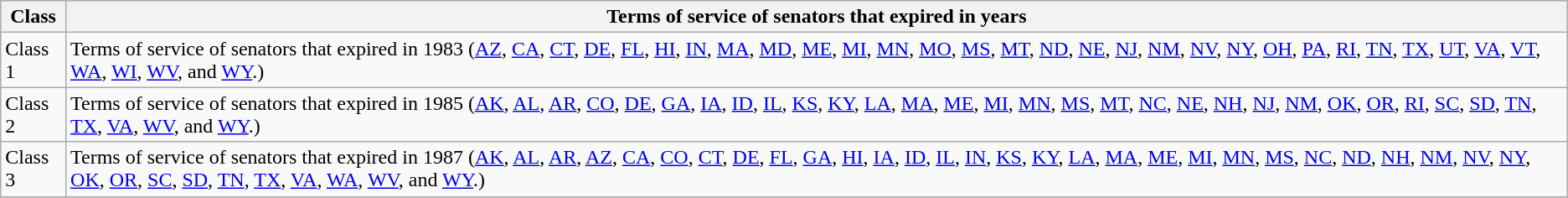<table class="wikitable sortable">
<tr valign=bottom>
<th>Class</th>
<th>Terms of service of senators that expired in years</th>
</tr>
<tr>
<td>Class 1</td>
<td>Terms of service of senators that expired in 1983 (<a href='#'>AZ</a>, <a href='#'>CA</a>, <a href='#'>CT</a>, <a href='#'>DE</a>, <a href='#'>FL</a>, <a href='#'>HI</a>, <a href='#'>IN</a>, <a href='#'>MA</a>, <a href='#'>MD</a>, <a href='#'>ME</a>,  <a href='#'>MI</a>, <a href='#'>MN</a>, <a href='#'>MO</a>, <a href='#'>MS</a>, <a href='#'>MT</a>, <a href='#'>ND</a>, <a href='#'>NE</a>, <a href='#'>NJ</a>, <a href='#'>NM</a>, <a href='#'>NV</a>, <a href='#'>NY</a>, <a href='#'>OH</a>, <a href='#'>PA</a>, <a href='#'>RI</a>, <a href='#'>TN</a>, <a href='#'>TX</a>, <a href='#'>UT</a>, <a href='#'>VA</a>, <a href='#'>VT</a>, <a href='#'>WA</a>, <a href='#'>WI</a>, <a href='#'>WV</a>, and <a href='#'>WY</a>.)</td>
</tr>
<tr>
<td>Class 2</td>
<td>Terms of service of senators that expired in 1985 (<a href='#'>AK</a>, <a href='#'>AL</a>, <a href='#'>AR</a>, <a href='#'>CO</a>, <a href='#'>DE</a>, <a href='#'>GA</a>, <a href='#'>IA</a>, <a href='#'>ID</a>, <a href='#'>IL</a>, <a href='#'>KS</a>, <a href='#'>KY</a>, <a href='#'>LA</a>, <a href='#'>MA</a>, <a href='#'>ME</a>, <a href='#'>MI</a>, <a href='#'>MN</a>, <a href='#'>MS</a>, <a href='#'>MT</a>, <a href='#'>NC</a>, <a href='#'>NE</a>, <a href='#'>NH</a>, <a href='#'>NJ</a>, <a href='#'>NM</a>, <a href='#'>OK</a>, <a href='#'>OR</a>, <a href='#'>RI</a>, <a href='#'>SC</a>, <a href='#'>SD</a>, <a href='#'>TN</a>, <a href='#'>TX</a>, <a href='#'>VA</a>, <a href='#'>WV</a>, and <a href='#'>WY</a>.)</td>
</tr>
<tr>
<td>Class 3</td>
<td>Terms of service of senators that expired in 1987 (<a href='#'>AK</a>, <a href='#'>AL</a>, <a href='#'>AR</a>, <a href='#'>AZ</a>, <a href='#'>CA</a>, <a href='#'>CO</a>, <a href='#'>CT</a>, <a href='#'>DE</a>, <a href='#'>FL</a>, <a href='#'>GA</a>, <a href='#'>HI</a>, <a href='#'>IA</a>, <a href='#'>ID</a>, <a href='#'>IL</a>, <a href='#'>IN</a>, <a href='#'>KS</a>, <a href='#'>KY</a>, <a href='#'>LA</a>, <a href='#'>MA</a>, <a href='#'>ME</a>, <a href='#'>MI</a>, <a href='#'>MN</a>, <a href='#'>MS</a>, <a href='#'>NC</a>, <a href='#'>ND</a>, <a href='#'>NH</a>, <a href='#'>NM</a>, <a href='#'>NV</a>, <a href='#'>NY</a>, <a href='#'>OK</a>, <a href='#'>OR</a>, <a href='#'>SC</a>, <a href='#'>SD</a>, <a href='#'>TN</a>, <a href='#'>TX</a>, <a href='#'>VA</a>, <a href='#'>WA</a>, <a href='#'>WV</a>, and <a href='#'>WY</a>.)</td>
</tr>
<tr>
</tr>
</table>
